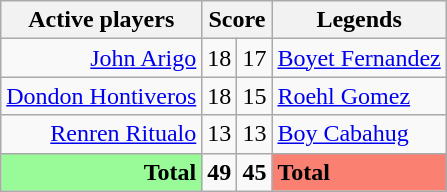<table class=wikitable>
<tr>
<th>Active players</th>
<th colspan=2>Score</th>
<th>Legends</th>
</tr>
<tr>
<td align=right><a href='#'>John Arigo</a></td>
<td>18</td>
<td>17</td>
<td><a href='#'>Boyet Fernandez</a></td>
</tr>
<tr>
<td align=right><a href='#'>Dondon Hontiveros</a></td>
<td>18</td>
<td>15</td>
<td><a href='#'>Roehl Gomez</a></td>
</tr>
<tr>
<td align=right><a href='#'>Renren Ritualo</a></td>
<td>13</td>
<td>13</td>
<td><a href='#'>Boy Cabahug</a></td>
</tr>
<tr>
<td align=right bgcolor=palegreen><strong>Total</strong></td>
<td><strong>49</strong></td>
<td><strong>45</strong></td>
<td bgcolor=salmon><strong>Total</strong></td>
</tr>
</table>
